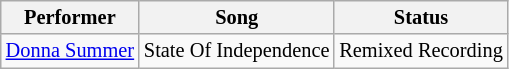<table class="wikitable" style="font-size:85%">
<tr>
<th>Performer</th>
<th>Song</th>
<th>Status</th>
</tr>
<tr>
<td> <a href='#'>Donna Summer</a></td>
<td>State Of Independence</td>
<td>Remixed Recording</td>
</tr>
</table>
